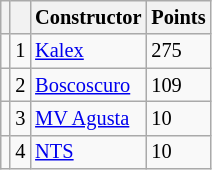<table class="wikitable" style="font-size: 85%;">
<tr>
<th></th>
<th></th>
<th>Constructor</th>
<th>Points</th>
</tr>
<tr>
<td></td>
<td align=center>1</td>
<td> <a href='#'>Kalex</a></td>
<td align=left>275</td>
</tr>
<tr>
<td></td>
<td align=center>2</td>
<td> <a href='#'>Boscoscuro</a></td>
<td align=left>109</td>
</tr>
<tr>
<td></td>
<td align=center>3</td>
<td> <a href='#'>MV Agusta</a></td>
<td align=left>10</td>
</tr>
<tr>
<td></td>
<td align=center>4</td>
<td> <a href='#'>NTS</a></td>
<td align=left>10</td>
</tr>
</table>
